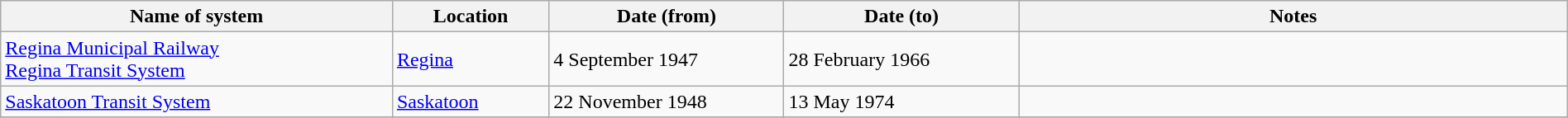<table class="wikitable" width=100%>
<tr>
<th width=25%>Name of system</th>
<th width=10%>Location</th>
<th width=15%>Date (from)</th>
<th width=15%>Date (to)</th>
<th width=35%>Notes</th>
</tr>
<tr>
<td><a href='#'>Regina Municipal Railway<br>Regina Transit System</a></td>
<td><a href='#'>Regina</a></td>
<td>4 September 1947 </td>
<td>28 February 1966 </td>
<td> </td>
</tr>
<tr>
<td><a href='#'>Saskatoon Transit System</a></td>
<td><a href='#'>Saskatoon</a></td>
<td>22 November 1948 </td>
<td>13 May 1974 </td>
<td> </td>
</tr>
<tr>
</tr>
</table>
